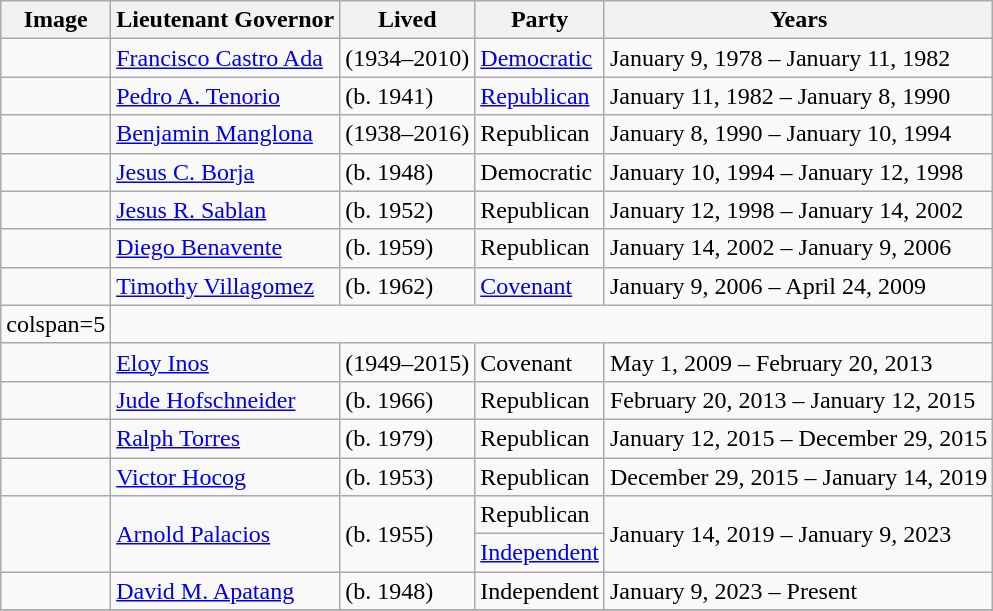<table class="wikitable" style="text-align-center">
<tr valign=bottom>
<th>Image</th>
<th>Lieutenant Governor</th>
<th>Lived</th>
<th>Party</th>
<th>Years</th>
</tr>
<tr>
<td></td>
<td><a href='#'>Francisco Castro Ada</a></td>
<td>(1934–2010)</td>
<td><a href='#'>Democratic</a></td>
<td>January 9, 1978 – January 11, 1982</td>
</tr>
<tr>
<td></td>
<td><a href='#'>Pedro A. Tenorio</a></td>
<td>(b. 1941)</td>
<td><a href='#'>Republican</a></td>
<td>January 11, 1982 – January 8, 1990</td>
</tr>
<tr>
<td></td>
<td><a href='#'>Benjamin Manglona</a></td>
<td>(1938–2016)</td>
<td>Republican</td>
<td>January 8, 1990 – January 10, 1994</td>
</tr>
<tr>
<td></td>
<td><a href='#'>Jesus C. Borja</a></td>
<td>(b. 1948)</td>
<td>Democratic</td>
<td>January 10, 1994 – January 12, 1998</td>
</tr>
<tr>
<td></td>
<td><a href='#'>Jesus R. Sablan</a></td>
<td>(b. 1952)</td>
<td>Republican</td>
<td>January 12, 1998 – January 14, 2002</td>
</tr>
<tr>
<td></td>
<td><a href='#'>Diego Benavente</a></td>
<td>(b. 1959)</td>
<td>Republican</td>
<td>January 14, 2002 – January 9, 2006</td>
</tr>
<tr>
<td></td>
<td><a href='#'>Timothy Villagomez</a></td>
<td>(b. 1962)</td>
<td><a href='#'>Covenant</a></td>
<td>January 9, 2006 – April 24, 2009</td>
</tr>
<tr>
<td>colspan=5 </td>
</tr>
<tr>
<td></td>
<td><a href='#'>Eloy Inos</a></td>
<td>(1949–2015)</td>
<td>Covenant</td>
<td>May 1, 2009 – February 20, 2013</td>
</tr>
<tr>
<td></td>
<td><a href='#'>Jude Hofschneider</a></td>
<td>(b. 1966)</td>
<td>Republican</td>
<td>February 20, 2013 – January 12, 2015</td>
</tr>
<tr>
<td></td>
<td><a href='#'>Ralph Torres</a></td>
<td>(b. 1979)</td>
<td>Republican</td>
<td>January 12, 2015 – December 29, 2015</td>
</tr>
<tr>
<td></td>
<td><a href='#'>Victor Hocog</a></td>
<td>(b. 1953)</td>
<td>Republican</td>
<td>December 29, 2015 – January 14, 2019</td>
</tr>
<tr>
<td rowspan=2></td>
<td rowspan=2><a href='#'>Arnold Palacios</a></td>
<td rowspan=2>(b. 1955)</td>
<td>Republican</td>
<td rowspan=2>January 14, 2019 – January 9, 2023</td>
</tr>
<tr>
<td><a href='#'>Independent</a></td>
</tr>
<tr>
<td></td>
<td><a href='#'>David M. Apatang</a></td>
<td>(b. 1948)</td>
<td>Independent</td>
<td>January 9, 2023 – Present</td>
</tr>
<tr>
</tr>
</table>
